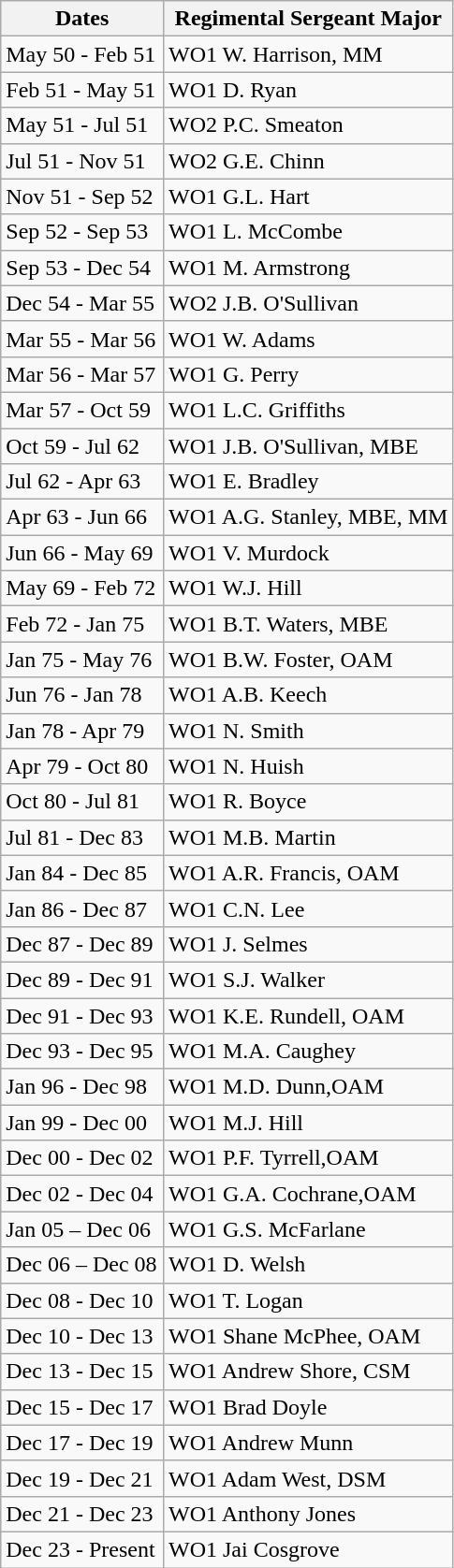<table class="wikitable">
<tr>
<th>Dates</th>
<th>Regimental Sergeant Major</th>
</tr>
<tr>
<td>May 50 - Feb 51</td>
<td>WO1 W. Harrison, MM</td>
</tr>
<tr>
<td>Feb 51 - May 51</td>
<td>WO1 D. Ryan</td>
</tr>
<tr>
<td>May 51 - Jul 51</td>
<td>WO2 P.C. Smeaton</td>
</tr>
<tr>
<td>Jul 51 - Nov 51</td>
<td>WO2 G.E. Chinn</td>
</tr>
<tr>
<td>Nov 51 - Sep 52</td>
<td>WO1 G.L. Hart</td>
</tr>
<tr>
<td>Sep 52 - Sep 53</td>
<td>WO1 L. McCombe</td>
</tr>
<tr>
<td>Sep 53 - Dec 54</td>
<td>WO1 M. Armstrong</td>
</tr>
<tr>
<td>Dec 54 - Mar 55</td>
<td>WO2 J.B. O'Sullivan</td>
</tr>
<tr>
<td>Mar 55 - Mar 56</td>
<td>WO1 W. Adams</td>
</tr>
<tr>
<td>Mar 56 - Mar 57</td>
<td>WO1 G. Perry</td>
</tr>
<tr>
<td>Mar 57 - Oct 59</td>
<td>WO1 L.C. Griffiths</td>
</tr>
<tr>
<td>Oct 59 - Jul 62</td>
<td>WO1 J.B. O'Sullivan, MBE</td>
</tr>
<tr>
<td>Jul 62 - Apr 63  </td>
<td>WO1 E. Bradley</td>
</tr>
<tr>
<td>Apr 63 - Jun 66  </td>
<td>WO1 A.G. Stanley, MBE, MM</td>
</tr>
<tr>
<td>Jun 66 - May 69</td>
<td>WO1 V. Murdock</td>
</tr>
<tr>
<td>May 69 - Feb 72</td>
<td>WO1 W.J. Hill</td>
</tr>
<tr>
<td>Feb 72 - Jan 75</td>
<td>WO1 B.T. Waters, MBE</td>
</tr>
<tr>
<td>Jan 75 - May 76</td>
<td>WO1 B.W. Foster, OAM</td>
</tr>
<tr>
<td>Jun 76 - Jan 78</td>
<td>WO1 A.B. Keech</td>
</tr>
<tr>
<td>Jan 78 - Apr 79</td>
<td>WO1 N. Smith</td>
</tr>
<tr>
<td>Apr 79 - Oct 80</td>
<td>WO1 N. Huish</td>
</tr>
<tr>
<td>Oct 80 - Jul 81</td>
<td>WO1 R. Boyce</td>
</tr>
<tr>
<td>Jul 81 - Dec 83</td>
<td>WO1 M.B. Martin</td>
</tr>
<tr>
<td>Jan 84 - Dec 85</td>
<td>WO1 A.R. Francis, OAM</td>
</tr>
<tr>
<td>Jan 86 - Dec 87</td>
<td>WO1 C.N. Lee</td>
</tr>
<tr>
<td>Dec 87 - Dec 89</td>
<td>WO1 J. Selmes</td>
</tr>
<tr>
<td>Dec 89 - Dec 91</td>
<td>WO1 S.J. Walker</td>
</tr>
<tr>
<td>Dec 91 - Dec 93</td>
<td>WO1 K.E. Rundell, OAM</td>
</tr>
<tr>
<td>Dec 93 - Dec 95</td>
<td>WO1 M.A. Caughey</td>
</tr>
<tr>
<td>Jan 96 - Dec 98</td>
<td>WO1 M.D. Dunn,OAM</td>
</tr>
<tr>
<td>Jan 99 - Dec 00</td>
<td>WO1 M.J. Hill</td>
</tr>
<tr>
<td>Dec 00 - Dec 02</td>
<td>WO1 P.F. Tyrrell,OAM</td>
</tr>
<tr>
<td>Dec 02 - Dec 04</td>
<td>WO1 G.A. Cochrane,OAM</td>
</tr>
<tr>
<td>Jan 05 – Dec 06</td>
<td>WO1 G.S. McFarlane</td>
</tr>
<tr>
<td>Dec 06 – Dec 08</td>
<td>WO1 D. Welsh</td>
</tr>
<tr>
<td>Dec 08 - Dec 10</td>
<td>WO1 T. Logan</td>
</tr>
<tr>
<td>Dec 10 - Dec 13</td>
<td>WO1 Shane McPhee, OAM</td>
</tr>
<tr>
<td>Dec 13 - Dec 15</td>
<td>WO1 Andrew Shore, CSM</td>
</tr>
<tr>
<td>Dec 15 - Dec 17</td>
<td>WO1 Brad Doyle</td>
</tr>
<tr>
<td>Dec 17 - Dec 19</td>
<td>WO1 Andrew Munn</td>
</tr>
<tr>
<td>Dec 19 - Dec 21</td>
<td>WO1 Adam West, DSM</td>
</tr>
<tr>
<td>Dec 21 - Dec 23</td>
<td>WO1 Anthony Jones</td>
</tr>
<tr>
<td>Dec 23 - Present</td>
<td>WO1 Jai Cosgrove</td>
</tr>
</table>
